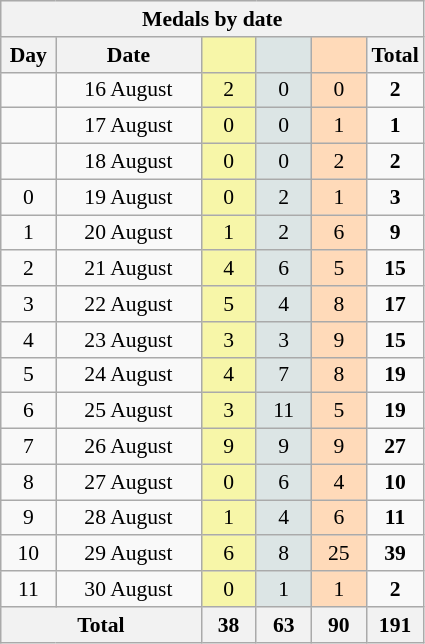<table class="wikitable sortable" style="font-size:90%; text-align:center;">
<tr style="background:#efefef;">
<th colspan=6>Medals by date</th>
</tr>
<tr>
<th width=30>Day</th>
<th width=90>Date</th>
<th width=30 style="background:#F7F6A8;"></th>
<th width=30 style="background:#DCE5E5;"></th>
<th width=30 style="background:#FFDAB9;"></th>
<th width=30>Total</th>
</tr>
<tr>
<td></td>
<td>16 August</td>
<td style="background:#F7F6A8;">2</td>
<td style="background:#DCE5E5;">0</td>
<td style="background:#FFDAB9;">0</td>
<td><strong>2</strong></td>
</tr>
<tr>
<td></td>
<td>17 August</td>
<td style="background:#F7F6A8;">0</td>
<td style="background:#DCE5E5;">0</td>
<td style="background:#FFDAB9;">1</td>
<td><strong>1</strong></td>
</tr>
<tr>
<td></td>
<td>18 August</td>
<td style="background:#F7F6A8;">0</td>
<td style="background:#DCE5E5;">0</td>
<td style="background:#FFDAB9;">2</td>
<td><strong>2</strong></td>
</tr>
<tr>
<td>0</td>
<td>19 August</td>
<td style="background:#F7F6A8;">0</td>
<td style="background:#DCE5E5;">2</td>
<td style="background:#FFDAB9;">1</td>
<td><strong>3</strong></td>
</tr>
<tr>
<td>1</td>
<td>20 August</td>
<td style="background:#F7F6A8;">1</td>
<td style="background:#DCE5E5;">2</td>
<td style="background:#FFDAB9;">6</td>
<td><strong>9</strong></td>
</tr>
<tr>
<td>2</td>
<td>21 August</td>
<td style="background:#F7F6A8;">4</td>
<td style="background:#DCE5E5;">6</td>
<td style="background:#FFDAB9;">5</td>
<td><strong>15</strong></td>
</tr>
<tr>
<td>3</td>
<td>22 August</td>
<td style="background:#F7F6A8;">5</td>
<td style="background:#DCE5E5;">4</td>
<td style="background:#FFDAB9;">8</td>
<td><strong>17</strong></td>
</tr>
<tr>
<td>4</td>
<td>23 August</td>
<td style="background:#F7F6A8;">3</td>
<td style="background:#DCE5E5;">3</td>
<td style="background:#FFDAB9;">9</td>
<td><strong>15</strong></td>
</tr>
<tr>
<td>5</td>
<td>24 August</td>
<td style="background:#F7F6A8;">4</td>
<td style="background:#DCE5E5;">7</td>
<td style="background:#FFDAB9;">8</td>
<td><strong>19</strong></td>
</tr>
<tr>
<td>6</td>
<td>25 August</td>
<td style="background:#F7F6A8;">3</td>
<td style="background:#DCE5E5;">11</td>
<td style="background:#FFDAB9;">5</td>
<td><strong>19</strong></td>
</tr>
<tr>
<td>7</td>
<td>26 August</td>
<td style="background:#F7F6A8;">9</td>
<td style="background:#DCE5E5;">9</td>
<td style="background:#FFDAB9;">9</td>
<td><strong>27</strong></td>
</tr>
<tr>
<td>8</td>
<td>27 August</td>
<td style="background:#F7F6A8;">0</td>
<td style="background:#DCE5E5;">6</td>
<td style="background:#FFDAB9;">4</td>
<td><strong>10</strong></td>
</tr>
<tr>
<td>9</td>
<td>28 August</td>
<td style="background:#F7F6A8;">1</td>
<td style="background:#DCE5E5;">4</td>
<td style="background:#FFDAB9;">6</td>
<td><strong>11</strong></td>
</tr>
<tr>
<td>10</td>
<td>29 August</td>
<td style="background:#F7F6A8;">6</td>
<td style="background:#DCE5E5;">8</td>
<td style="background:#FFDAB9;">25</td>
<td><strong>39</strong></td>
</tr>
<tr>
<td>11</td>
<td>30 August</td>
<td style="background:#F7F6A8;">0</td>
<td style="background:#DCE5E5;">1</td>
<td style="background:#FFDAB9;">1</td>
<td><strong>2</strong></td>
</tr>
<tr>
<th colspan="2">Total</th>
<th>38</th>
<th>63</th>
<th>90</th>
<th>191</th>
</tr>
</table>
